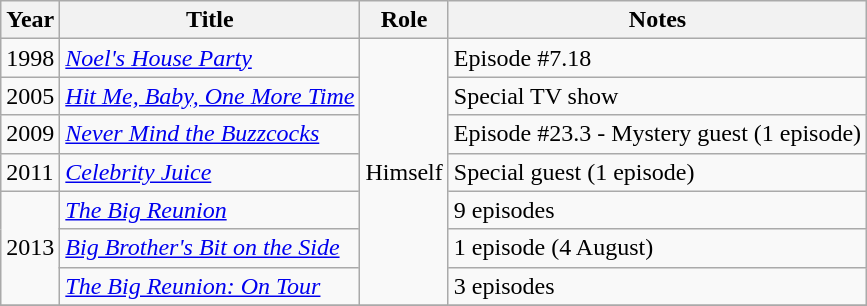<table class="wikitable sortable">
<tr>
<th>Year</th>
<th>Title</th>
<th>Role</th>
<th class="unsortable">Notes</th>
</tr>
<tr>
<td>1998</td>
<td><em><a href='#'>Noel's House Party</a></em></td>
<td rowspan="7">Himself</td>
<td>Episode #7.18</td>
</tr>
<tr>
<td>2005</td>
<td><em><a href='#'>Hit Me, Baby, One More Time</a></em></td>
<td>Special TV show</td>
</tr>
<tr>
<td>2009</td>
<td><em><a href='#'>Never Mind the Buzzcocks</a></em></td>
<td>Episode #23.3 - Mystery guest (1 episode)</td>
</tr>
<tr>
<td>2011</td>
<td><em><a href='#'>Celebrity Juice</a></em></td>
<td>Special guest (1 episode)</td>
</tr>
<tr>
<td rowspan="3">2013</td>
<td><em><a href='#'>The Big Reunion</a></em></td>
<td>9 episodes</td>
</tr>
<tr>
<td><em><a href='#'>Big Brother's Bit on the Side</a></em></td>
<td>1 episode (4 August)</td>
</tr>
<tr>
<td><em><a href='#'>The Big Reunion: On Tour</a></em></td>
<td>3 episodes</td>
</tr>
<tr>
</tr>
</table>
